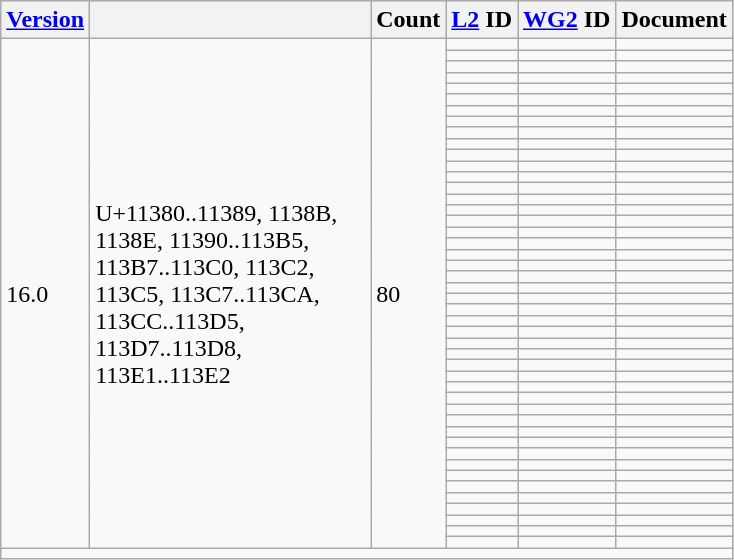<table class="wikitable collapsible sticky-header">
<tr>
<th><a href='#'>Version</a></th>
<th></th>
<th>Count</th>
<th><a href='#'>L2</a> ID</th>
<th><a href='#'>WG2</a> ID</th>
<th>Document</th>
</tr>
<tr>
<td rowspan="46">16.0</td>
<td rowspan="46" width="180">U+11380..11389, 1138B, 1138E, 11390..113B5, 113B7..113C0, 113C2, 113C5, 113C7..113CA, 113CC..113D5, 113D7..113D8, 113E1..113E2</td>
<td rowspan="46">80</td>
<td></td>
<td></td>
<td></td>
</tr>
<tr>
<td></td>
<td></td>
<td></td>
</tr>
<tr>
<td></td>
<td></td>
<td></td>
</tr>
<tr>
<td></td>
<td></td>
<td></td>
</tr>
<tr>
<td></td>
<td></td>
<td></td>
</tr>
<tr>
<td></td>
<td></td>
<td></td>
</tr>
<tr>
<td></td>
<td></td>
<td></td>
</tr>
<tr>
<td></td>
<td></td>
<td></td>
</tr>
<tr>
<td></td>
<td></td>
<td></td>
</tr>
<tr>
<td></td>
<td></td>
<td></td>
</tr>
<tr>
<td></td>
<td></td>
<td></td>
</tr>
<tr>
<td></td>
<td></td>
<td></td>
</tr>
<tr>
<td></td>
<td></td>
<td></td>
</tr>
<tr>
<td></td>
<td></td>
<td></td>
</tr>
<tr>
<td></td>
<td></td>
<td></td>
</tr>
<tr>
<td></td>
<td></td>
<td></td>
</tr>
<tr>
<td></td>
<td></td>
<td></td>
</tr>
<tr>
<td></td>
<td></td>
<td></td>
</tr>
<tr>
<td></td>
<td></td>
<td></td>
</tr>
<tr>
<td></td>
<td></td>
<td></td>
</tr>
<tr>
<td></td>
<td></td>
<td></td>
</tr>
<tr>
<td></td>
<td></td>
<td></td>
</tr>
<tr>
<td></td>
<td></td>
<td></td>
</tr>
<tr>
<td></td>
<td></td>
<td></td>
</tr>
<tr>
<td></td>
<td></td>
<td></td>
</tr>
<tr>
<td></td>
<td></td>
<td></td>
</tr>
<tr>
<td></td>
<td></td>
<td></td>
</tr>
<tr>
<td></td>
<td></td>
<td></td>
</tr>
<tr>
<td></td>
<td></td>
<td></td>
</tr>
<tr>
<td></td>
<td></td>
<td></td>
</tr>
<tr>
<td></td>
<td></td>
<td></td>
</tr>
<tr>
<td></td>
<td></td>
<td></td>
</tr>
<tr>
<td></td>
<td></td>
<td></td>
</tr>
<tr>
<td></td>
<td></td>
<td></td>
</tr>
<tr>
<td></td>
<td></td>
<td></td>
</tr>
<tr>
<td></td>
<td></td>
<td></td>
</tr>
<tr>
<td></td>
<td></td>
<td></td>
</tr>
<tr>
<td></td>
<td></td>
<td></td>
</tr>
<tr>
<td></td>
<td></td>
<td></td>
</tr>
<tr>
<td></td>
<td></td>
<td></td>
</tr>
<tr>
<td></td>
<td></td>
<td></td>
</tr>
<tr>
<td></td>
<td></td>
<td></td>
</tr>
<tr>
<td></td>
<td></td>
<td></td>
</tr>
<tr>
<td></td>
<td></td>
<td></td>
</tr>
<tr>
<td></td>
<td></td>
<td></td>
</tr>
<tr>
<td></td>
<td></td>
<td></td>
</tr>
<tr class="sortbottom">
<td colspan="6"></td>
</tr>
</table>
